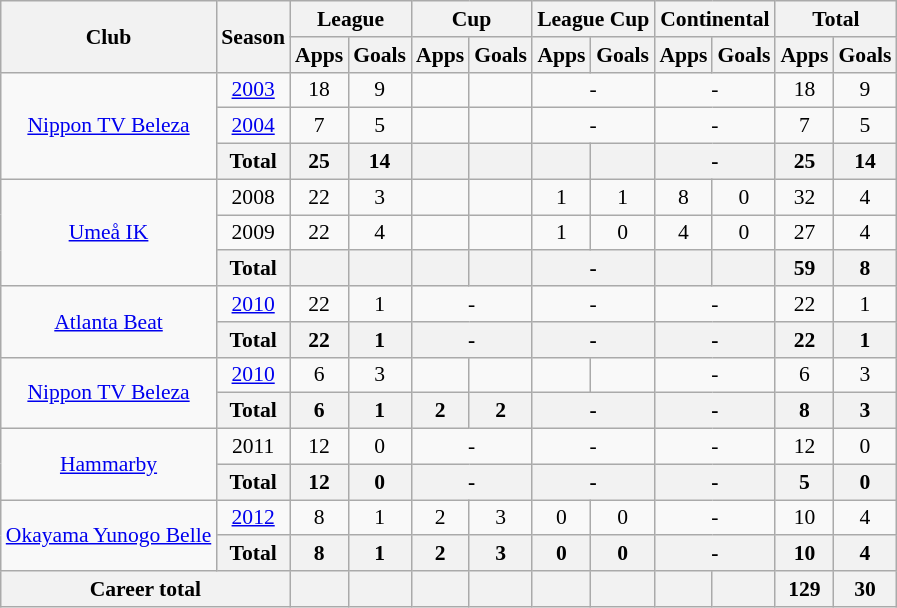<table class="wikitable" style="font-size:90%; text-align:center;">
<tr>
<th rowspan="2">Club</th>
<th rowspan="2">Season</th>
<th colspan="2">League</th>
<th colspan="2">Cup</th>
<th colspan="2">League Cup</th>
<th colspan="2">Continental</th>
<th colspan="2">Total</th>
</tr>
<tr>
<th>Apps</th>
<th>Goals</th>
<th>Apps</th>
<th>Goals</th>
<th>Apps</th>
<th>Goals</th>
<th>Apps</th>
<th>Goals</th>
<th>Apps</th>
<th>Goals</th>
</tr>
<tr>
<td rowspan="3"><a href='#'>Nippon TV Beleza</a></td>
<td><a href='#'>2003</a></td>
<td>18</td>
<td>9</td>
<td></td>
<td></td>
<td colspan="2">-</td>
<td colspan="2">-</td>
<td>18</td>
<td>9</td>
</tr>
<tr>
<td><a href='#'>2004</a></td>
<td>7</td>
<td>5</td>
<td></td>
<td></td>
<td colspan="2">-</td>
<td colspan="2">-</td>
<td>7</td>
<td>5</td>
</tr>
<tr>
<th colspan="1">Total</th>
<th>25</th>
<th>14</th>
<th></th>
<th></th>
<th></th>
<th></th>
<th colspan="2">-</th>
<th>25</th>
<th>14</th>
</tr>
<tr>
<td rowspan="3"><a href='#'>Umeå IK</a></td>
<td>2008</td>
<td>22</td>
<td>3</td>
<td></td>
<td></td>
<td>1</td>
<td>1</td>
<td>8</td>
<td>0</td>
<td>32</td>
<td>4</td>
</tr>
<tr>
<td>2009</td>
<td>22</td>
<td>4</td>
<td></td>
<td></td>
<td>1</td>
<td>0</td>
<td>4</td>
<td>0</td>
<td>27</td>
<td>4</td>
</tr>
<tr>
<th colspan="1">Total</th>
<th></th>
<th></th>
<th></th>
<th></th>
<th colspan="2">-</th>
<th></th>
<th></th>
<th>59</th>
<th>8</th>
</tr>
<tr>
<td rowspan="2"><a href='#'>Atlanta Beat</a></td>
<td><a href='#'>2010</a></td>
<td>22</td>
<td>1</td>
<td colspan="2">-</td>
<td colspan="2">-</td>
<td colspan="2">-</td>
<td>22</td>
<td>1</td>
</tr>
<tr>
<th colspan="1">Total</th>
<th>22</th>
<th>1</th>
<th colspan="2">-</th>
<th colspan="2">-</th>
<th colspan="2">-</th>
<th>22</th>
<th>1</th>
</tr>
<tr>
<td rowspan="2"><a href='#'>Nippon TV Beleza</a></td>
<td><a href='#'>2010</a></td>
<td>6</td>
<td>3</td>
<td></td>
<td></td>
<td></td>
<td></td>
<td colspan="2">-</td>
<td>6</td>
<td>3</td>
</tr>
<tr>
<th colspan="1">Total</th>
<th>6</th>
<th>1</th>
<th>2</th>
<th>2</th>
<th colspan="2">-</th>
<th colspan="2">-</th>
<th>8</th>
<th>3</th>
</tr>
<tr>
<td rowspan="2"><a href='#'>Hammarby</a></td>
<td>2011</td>
<td>12</td>
<td>0</td>
<td colspan="2">-</td>
<td colspan="2">-</td>
<td colspan="2">-</td>
<td>12</td>
<td>0</td>
</tr>
<tr>
<th colspan="1">Total</th>
<th>12</th>
<th>0</th>
<th colspan="2">-</th>
<th colspan="2">-</th>
<th colspan="2">-</th>
<th>5</th>
<th>0</th>
</tr>
<tr>
<td rowspan="2"><a href='#'>Okayama Yunogo Belle</a></td>
<td><a href='#'>2012</a></td>
<td>8</td>
<td>1</td>
<td>2</td>
<td>3</td>
<td>0</td>
<td>0</td>
<td colspan="2">-</td>
<td>10</td>
<td>4</td>
</tr>
<tr>
<th colspan="1">Total</th>
<th>8</th>
<th>1</th>
<th>2</th>
<th>3</th>
<th>0</th>
<th>0</th>
<th colspan="2">-</th>
<th>10</th>
<th>4</th>
</tr>
<tr>
<th colspan="2">Career total</th>
<th></th>
<th></th>
<th></th>
<th></th>
<th></th>
<th></th>
<th></th>
<th></th>
<th>129</th>
<th>30</th>
</tr>
</table>
